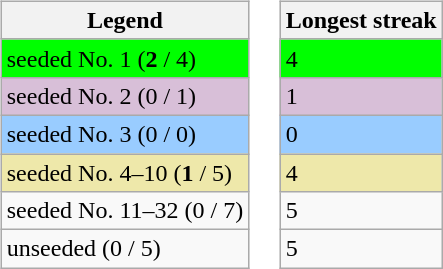<table>
<tr valign=top>
<td><br><table class="wikitable">
<tr>
<th>Legend</th>
</tr>
<tr bgcolor=lime>
<td>seeded No. 1 (<strong>2</strong> / 4)</td>
</tr>
<tr bgcolor=thistle>
<td>seeded No. 2 (0 / 1)</td>
</tr>
<tr bgcolor=#9cf>
<td>seeded No. 3 (0 / 0)</td>
</tr>
<tr bgcolor=eee8aa>
<td>seeded No. 4–10 (<strong>1</strong> / 5)</td>
</tr>
<tr>
<td>seeded No. 11–32 (0 / 7)</td>
</tr>
<tr>
<td>unseeded (0 / 5)</td>
</tr>
</table>
</td>
<td><br><table class="wikitable">
<tr>
<th>Longest streak</th>
</tr>
<tr bgcolor=lime>
<td>4</td>
</tr>
<tr bgcolor=thistle>
<td>1</td>
</tr>
<tr bgcolor=#9cf>
<td>0</td>
</tr>
<tr bgcolor=eee8aa>
<td>4</td>
</tr>
<tr>
<td>5</td>
</tr>
<tr>
<td>5</td>
</tr>
</table>
</td>
</tr>
</table>
